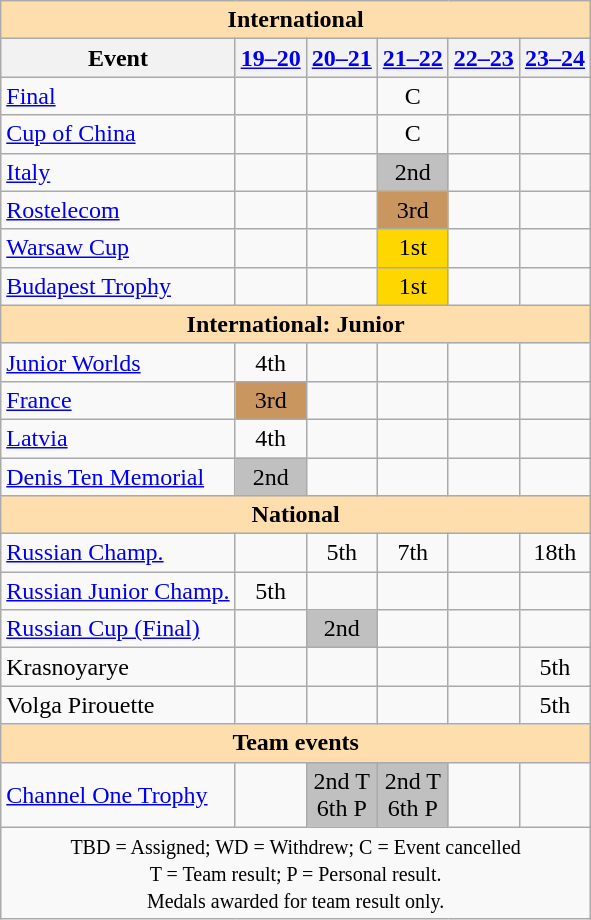<table class="wikitable" style="text-align:center">
<tr>
<th style="background-color: #ffdead; " colspan=6 align=center>International</th>
</tr>
<tr>
<th>Event</th>
<th><a href='#'>19–20</a></th>
<th><a href='#'>20–21</a></th>
<th><a href='#'>21–22</a></th>
<th><a href='#'>22–23</a></th>
<th><a href='#'>23–24</a></th>
</tr>
<tr>
<td align=left> <a href='#'>Final</a></td>
<td></td>
<td></td>
<td>C</td>
<td></td>
<td></td>
</tr>
<tr>
<td align=left> <a href='#'>Cup of China</a></td>
<td></td>
<td></td>
<td>C</td>
<td></td>
<td></td>
</tr>
<tr>
<td align=left> <a href='#'>Italy</a></td>
<td></td>
<td></td>
<td bgcolor=silver>2nd</td>
<td></td>
<td></td>
</tr>
<tr>
<td align=left> <a href='#'>Rostelecom</a></td>
<td></td>
<td></td>
<td bgcolor=c9966>3rd</td>
<td></td>
<td></td>
</tr>
<tr>
<td align=left> <a href='#'>Warsaw Cup</a></td>
<td></td>
<td></td>
<td bgcolor=gold>1st</td>
<td></td>
<td></td>
</tr>
<tr>
<td align=left><a href='#'>Budapest Trophy</a></td>
<td></td>
<td></td>
<td bgcolor=gold>1st</td>
<td></td>
<td></td>
</tr>
<tr>
<th style="background-color: #ffdead; " colspan=6 align=center>International: Junior</th>
</tr>
<tr>
<td align=left><a href='#'>Junior Worlds</a></td>
<td>4th</td>
<td></td>
<td></td>
<td></td>
<td></td>
</tr>
<tr>
<td align=left> <a href='#'>France</a></td>
<td bgcolor= c9966>3rd</td>
<td></td>
<td></td>
<td></td>
<td></td>
</tr>
<tr>
<td align=left> <a href='#'>Latvia</a></td>
<td>4th</td>
<td></td>
<td></td>
<td></td>
<td></td>
</tr>
<tr>
<td align=left><a href='#'>Denis Ten Memorial</a></td>
<td bgcolor=silver>2nd</td>
<td></td>
<td></td>
<td></td>
<td></td>
</tr>
<tr>
<th style="background-color: #ffdead; " colspan=6 align=center>National</th>
</tr>
<tr>
<td align=left><a href='#'>Russian Champ.</a></td>
<td></td>
<td>5th</td>
<td>7th</td>
<td></td>
<td>18th</td>
</tr>
<tr>
<td align=left><a href='#'>Russian Junior Champ.</a></td>
<td>5th</td>
<td></td>
<td></td>
<td></td>
<td></td>
</tr>
<tr>
<td align=left><a href='#'>Russian Cup (Final)</a></td>
<td></td>
<td bgcolor=silver>2nd</td>
<td></td>
<td></td>
<td></td>
</tr>
<tr>
<td align="left"> Krasnoyarye</td>
<td></td>
<td></td>
<td></td>
<td></td>
<td>5th</td>
</tr>
<tr>
<td align="left"> Volga Pirouette</td>
<td></td>
<td></td>
<td></td>
<td></td>
<td>5th</td>
</tr>
<tr>
<th style="background-color: #ffdead;" colspan=6 align=center>Team events</th>
</tr>
<tr>
<td align=left><a href='#'>Channel One Trophy</a></td>
<td></td>
<td bgcolor=silver>2nd T <br> 6th P</td>
<td bgcolor=silver>2nd T <br> 6th P</td>
<td></td>
<td></td>
</tr>
<tr>
<td colspan=6 align=center><small> TBD = Assigned; WD = Withdrew; C = Event cancelled <br> T = Team result; P = Personal result. <br> Medals awarded for team result only. </small></td>
</tr>
</table>
